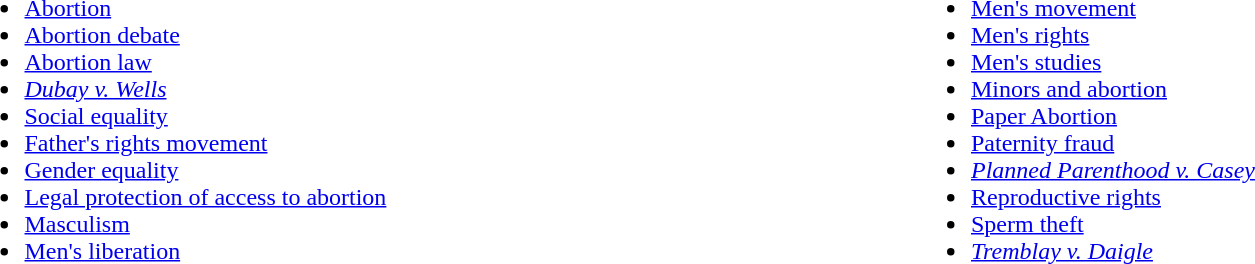<table width=100%>
<tr valign=top>
<td width=50%><br><ul><li><a href='#'>Abortion</a></li><li><a href='#'>Abortion debate</a></li><li><a href='#'>Abortion law</a></li><li><em><a href='#'>Dubay v. Wells</a></em></li><li><a href='#'>Social equality</a></li><li><a href='#'>Father's rights movement</a></li><li><a href='#'>Gender equality</a></li><li><a href='#'>Legal protection of access to abortion</a></li><li><a href='#'>Masculism</a></li><li><a href='#'>Men's liberation</a></li></ul></td>
<td width=50%><br><ul><li><a href='#'>Men's movement</a></li><li><a href='#'>Men's rights</a></li><li><a href='#'>Men's studies</a></li><li><a href='#'>Minors and abortion</a></li><li><a href='#'>Paper Abortion</a></li><li><a href='#'>Paternity fraud</a></li><li><em><a href='#'>Planned Parenthood v. Casey</a></em></li><li><a href='#'>Reproductive rights</a></li><li><a href='#'>Sperm theft</a></li><li><em><a href='#'>Tremblay v. Daigle</a></em></li></ul></td>
</tr>
</table>
